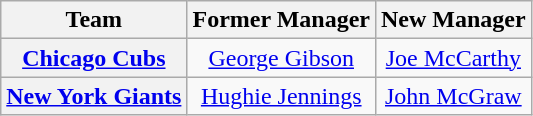<table class="wikitable plainrowheaders" style="text-align:center;">
<tr>
<th>Team</th>
<th>Former Manager</th>
<th>New Manager</th>
</tr>
<tr>
<th scope="row" style="text-align:center;"><a href='#'>Chicago Cubs</a></th>
<td><a href='#'>George Gibson</a></td>
<td><a href='#'>Joe McCarthy</a></td>
</tr>
<tr>
<th scope="row" style="text-align:center;"><a href='#'>New York Giants</a></th>
<td><a href='#'>Hughie Jennings</a></td>
<td><a href='#'>John McGraw</a></td>
</tr>
</table>
